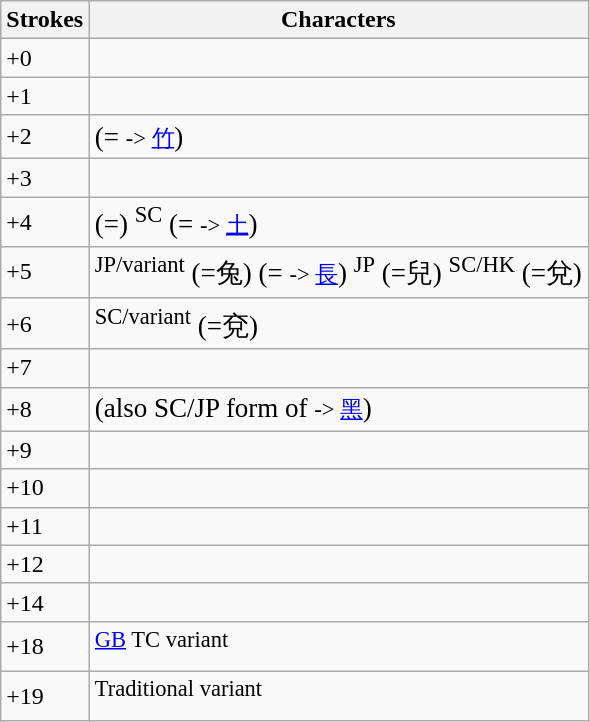<table class="wikitable">
<tr>
<th>Strokes</th>
<th>Characters</th>
</tr>
<tr --->
<td>+0</td>
<td style="font-size: large;"></td>
</tr>
<tr --->
<td>+1</td>
<td style="font-size: large;"></td>
</tr>
<tr --->
<td>+2</td>
<td style="font-size: large;">  (= <small>-> <a href='#'>竹</a></small>) </td>
</tr>
<tr --->
<td>+3</td>
<td style="font-size: large;"></td>
</tr>
<tr --->
<td>+4</td>
<td style="font-size: large;">      (=) <sup>SC</sup> (= <small>-> <a href='#'>土</a></small>)</td>
</tr>
<tr --->
<td>+5</td>
<td style="font-size: large;">  <sup>JP/variant</sup> (=兔)  (= <small>-> <a href='#'>長</a></small>) <sup>JP</sup> (=兒) <sup>SC/HK</sup> (=兌)</td>
</tr>
<tr --->
<td>+6</td>
<td style="font-size: large;">     <sup>SC/variant</sup> (=兗)</td>
</tr>
<tr --->
<td>+7</td>
<td style="font-size: large;">  </td>
</tr>
<tr --->
<td>+8</td>
<td style="font-size: large;"> (also SC/JP form of  <small>-> <a href='#'>黑</a></small>) </td>
</tr>
<tr --->
<td>+9</td>
<td style="font-size: large;">  </td>
</tr>
<tr --->
<td>+10</td>
<td style="font-size: large;"> </td>
</tr>
<tr --->
<td>+11</td>
<td style="font-size: large;"></td>
</tr>
<tr --->
<td>+12</td>
<td style="font-size: large;"></td>
</tr>
<tr --->
<td>+14</td>
<td style="font-size: large;"></td>
</tr>
<tr --->
<td>+18</td>
<td style="font-size: large;"><sup><a href='#'>GB</a> TC variant</sup></td>
</tr>
<tr --->
<td>+19</td>
<td style="font-size: large;"><sup>Traditional variant</sup></td>
</tr>
</table>
